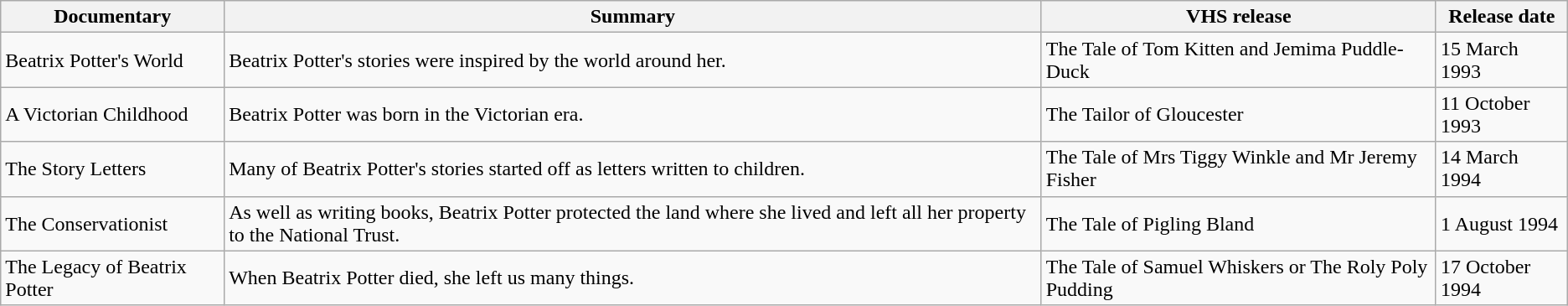<table class="wikitable">
<tr>
<th>Documentary</th>
<th>Summary</th>
<th>VHS release</th>
<th>Release date</th>
</tr>
<tr>
<td>Beatrix Potter's World</td>
<td>Beatrix Potter's stories were inspired by the world around her.</td>
<td>The Tale of Tom Kitten and Jemima Puddle-Duck</td>
<td>15 March 1993</td>
</tr>
<tr>
<td>A Victorian Childhood</td>
<td>Beatrix Potter was born in the Victorian era.</td>
<td>The Tailor of Gloucester</td>
<td>11 October 1993</td>
</tr>
<tr>
<td>The Story Letters</td>
<td>Many of Beatrix Potter's stories started off as letters written to children.</td>
<td>The Tale of Mrs Tiggy Winkle and Mr Jeremy Fisher</td>
<td>14 March 1994</td>
</tr>
<tr>
<td>The Conservationist</td>
<td>As well as writing books, Beatrix Potter protected the land where she lived and left all her property to the National Trust.</td>
<td>The Tale of Pigling Bland</td>
<td>1 August 1994</td>
</tr>
<tr>
<td>The Legacy of Beatrix Potter</td>
<td>When Beatrix Potter died, she left us many things.</td>
<td>The Tale of Samuel Whiskers or The Roly Poly Pudding</td>
<td>17 October 1994</td>
</tr>
</table>
